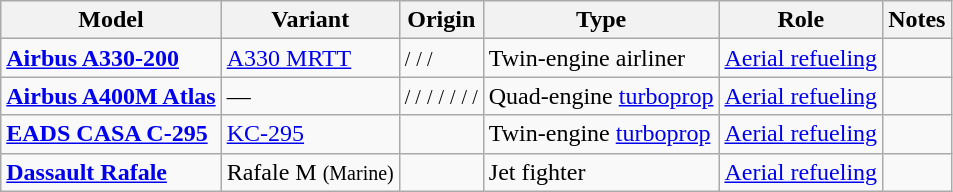<table class="wikitable sortable">
<tr>
<th scope=col>Model</th>
<th scope=col>Variant</th>
<th scope=col>Origin</th>
<th scope=col>Type</th>
<th scope=col>Role</th>
<th scope=col>Notes</th>
</tr>
<tr>
<td><strong><a href='#'>Airbus A330-200</a></strong></td>
<td><a href='#'>A330 MRTT</a></td>
<td><small> /</small> <small> / </small> <small>/</small> <small></small></td>
<td>Twin-engine airliner</td>
<td><a href='#'>Aerial refueling</a></td>
<td></td>
</tr>
<tr>
<td><strong><a href='#'>Airbus A400M Atlas</a></strong></td>
<td>—</td>
<td><small> /  /</small> <small> /</small> <small> /</small> <small> /</small> <small></small> <small>/  /</small> <small></small></td>
<td>Quad-engine <a href='#'>turboprop</a></td>
<td><a href='#'>Aerial refueling</a></td>
<td></td>
</tr>
<tr>
<td><strong><a href='#'>EADS CASA C-295</a></strong></td>
<td><a href='#'>KC-295</a></td>
<td><small></small></td>
<td>Twin-engine <a href='#'>turboprop</a></td>
<td><a href='#'>Aerial refueling</a></td>
<td></td>
</tr>
<tr>
<td><strong><a href='#'>Dassault Rafale</a></strong></td>
<td>Rafale M <small>(Marine)</small></td>
<td><small></small></td>
<td>Jet fighter</td>
<td><a href='#'>Aerial refueling</a></td>
<td></td>
</tr>
</table>
